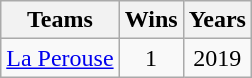<table class="wikitable sortable" style="text-align: center">
<tr>
<th>Teams</th>
<th>Wins</th>
<th>Years</th>
</tr>
<tr>
<td style="text-align:left;"><a href='#'>La Perouse</a></td>
<td>1</td>
<td>2019</td>
</tr>
</table>
